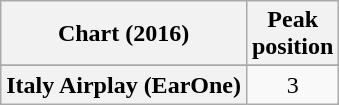<table class="wikitable sortable plainrowheaders" style="text-align:center">
<tr>
<th scope="col">Chart (2016)</th>
<th scope="col">Peak<br>position</th>
</tr>
<tr>
</tr>
<tr>
<th scope="row">Italy Airplay (EarOne)</th>
<td align=center>3</td>
</tr>
</table>
